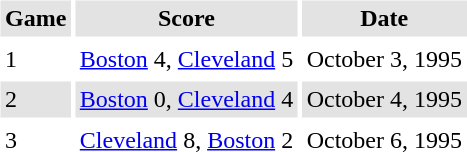<table border="0" cellspacing="3" cellpadding="3">
<tr style="background: #e3e3e3;">
<th>Game</th>
<th>Score</th>
<th>Date</th>
</tr>
<tr>
<td>1</td>
<td><a href='#'>Boston</a> 4, <a href='#'>Cleveland</a> 5</td>
<td>October 3, 1995</td>
</tr>
<tr style="background: #e3e3e3;">
<td>2</td>
<td><a href='#'>Boston</a> 0, <a href='#'>Cleveland</a> 4</td>
<td>October 4, 1995</td>
</tr>
<tr>
<td>3</td>
<td><a href='#'>Cleveland</a> 8, <a href='#'>Boston</a> 2</td>
<td>October 6, 1995</td>
</tr>
</table>
